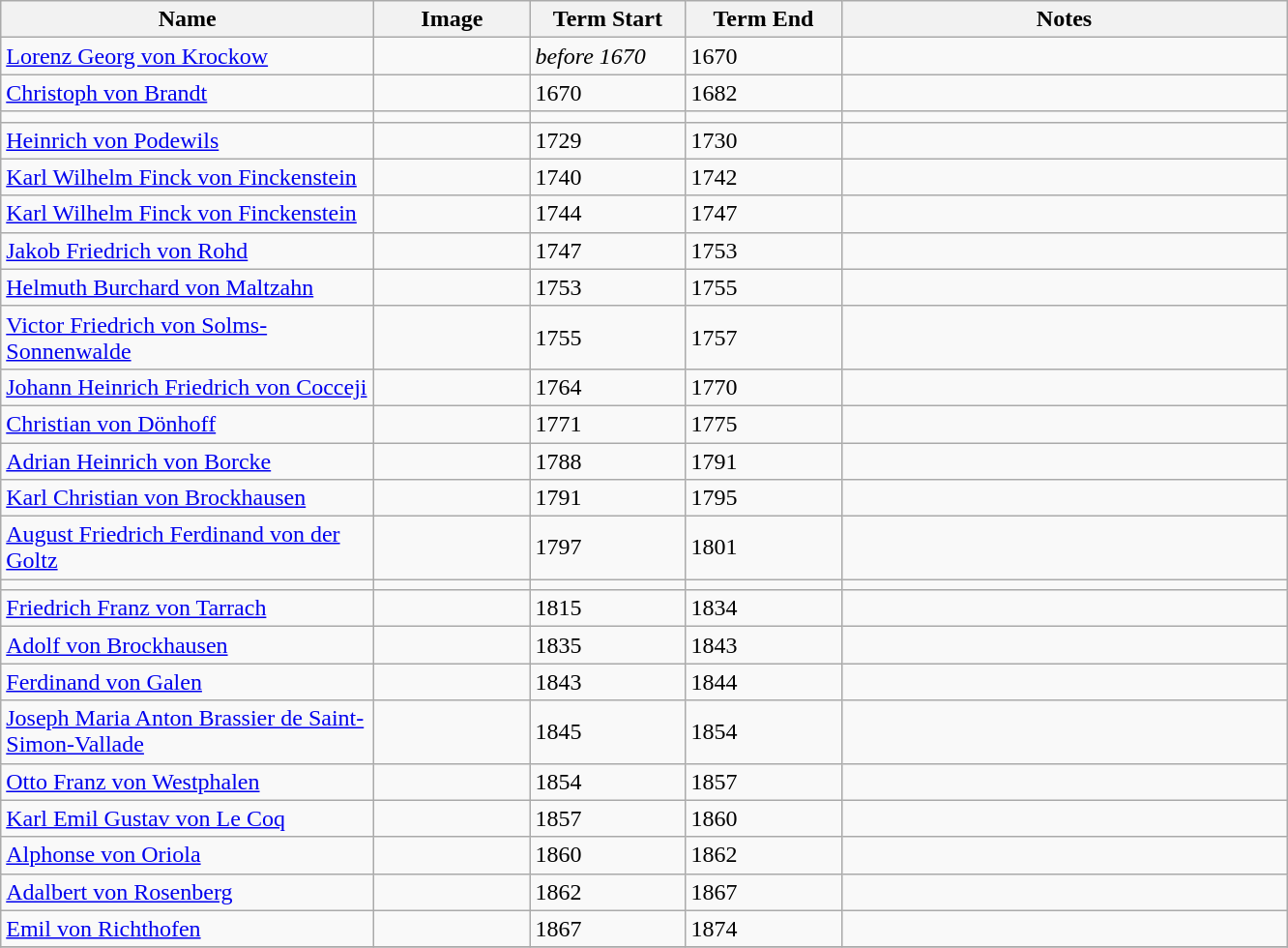<table class="wikitable">
<tr class="hintergrundfarbe5">
<th width="250">Name</th>
<th width="100">Image</th>
<th width="100">Term Start</th>
<th width="100">Term End</th>
<th width="300">Notes</th>
</tr>
<tr>
<td><a href='#'>Lorenz Georg von Krockow</a></td>
<td></td>
<td><em>before 1670</em></td>
<td>1670</td>
<td></td>
</tr>
<tr>
<td><a href='#'>Christoph von Brandt</a></td>
<td></td>
<td>1670</td>
<td>1682</td>
<td></td>
</tr>
<tr>
<td></td>
<td></td>
<td></td>
<td></td>
<td></td>
</tr>
<tr>
<td><a href='#'>Heinrich von Podewils</a></td>
<td></td>
<td>1729</td>
<td>1730</td>
<td></td>
</tr>
<tr>
<td><a href='#'>Karl Wilhelm Finck von Finckenstein</a></td>
<td></td>
<td>1740</td>
<td>1742</td>
<td></td>
</tr>
<tr>
<td><a href='#'>Karl Wilhelm Finck von Finckenstein</a></td>
<td></td>
<td>1744</td>
<td>1747</td>
<td></td>
</tr>
<tr>
<td><a href='#'>Jakob Friedrich von Rohd</a></td>
<td></td>
<td>1747</td>
<td>1753</td>
<td></td>
</tr>
<tr>
<td><a href='#'>Helmuth Burchard von Maltzahn</a></td>
<td></td>
<td>1753</td>
<td>1755</td>
<td></td>
</tr>
<tr>
<td><a href='#'>Victor Friedrich von Solms-Sonnenwalde</a></td>
<td></td>
<td>1755</td>
<td>1757</td>
<td></td>
</tr>
<tr>
<td><a href='#'>Johann Heinrich Friedrich von Cocceji</a></td>
<td></td>
<td>1764</td>
<td>1770</td>
<td></td>
</tr>
<tr>
<td><a href='#'>Christian von Dönhoff</a></td>
<td></td>
<td>1771</td>
<td>1775</td>
<td></td>
</tr>
<tr>
<td><a href='#'>Adrian Heinrich von Borcke</a></td>
<td></td>
<td>1788</td>
<td>1791</td>
<td></td>
</tr>
<tr>
<td><a href='#'>Karl Christian von Brockhausen</a></td>
<td></td>
<td>1791</td>
<td>1795</td>
<td></td>
</tr>
<tr>
<td><a href='#'>August Friedrich Ferdinand von der Goltz</a></td>
<td></td>
<td>1797</td>
<td>1801</td>
<td></td>
</tr>
<tr>
<td></td>
<td></td>
<td></td>
<td></td>
<td></td>
</tr>
<tr>
<td><a href='#'>Friedrich Franz von Tarrach</a></td>
<td></td>
<td>1815</td>
<td>1834</td>
<td></td>
</tr>
<tr>
<td><a href='#'>Adolf von Brockhausen</a></td>
<td></td>
<td>1835</td>
<td>1843</td>
<td></td>
</tr>
<tr>
<td><a href='#'>Ferdinand von Galen</a></td>
<td></td>
<td>1843</td>
<td>1844</td>
<td></td>
</tr>
<tr>
<td><a href='#'>Joseph Maria Anton Brassier de Saint-Simon-Vallade</a></td>
<td></td>
<td>1845</td>
<td>1854</td>
<td></td>
</tr>
<tr>
<td><a href='#'>Otto Franz von Westphalen</a></td>
<td></td>
<td>1854</td>
<td>1857</td>
<td></td>
</tr>
<tr>
<td><a href='#'>Karl Emil Gustav von Le Coq</a></td>
<td></td>
<td>1857</td>
<td>1860</td>
<td></td>
</tr>
<tr>
<td><a href='#'>Alphonse von Oriola</a></td>
<td></td>
<td>1860</td>
<td>1862</td>
<td></td>
</tr>
<tr>
<td><a href='#'>Adalbert von Rosenberg</a></td>
<td></td>
<td>1862</td>
<td>1867</td>
<td></td>
</tr>
<tr>
<td><a href='#'>Emil von Richthofen</a></td>
<td></td>
<td>1867</td>
<td>1874</td>
<td></td>
</tr>
<tr>
</tr>
</table>
